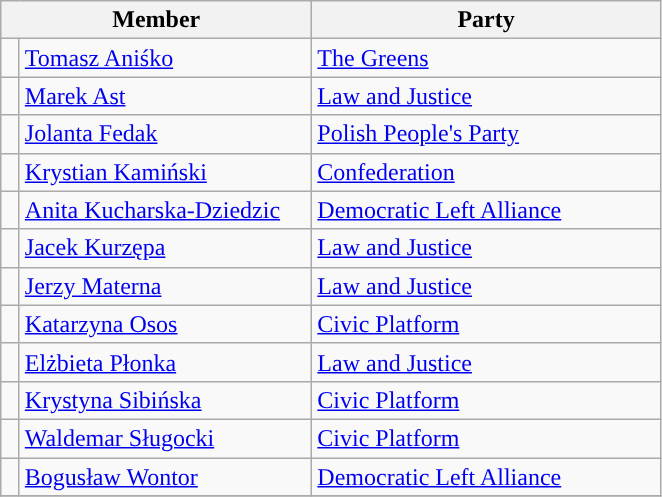<table class="wikitable">
<tr>
<th width=200px colspan=2>Member</th>
<th width=225px>Party</th>
</tr>
<tr>
<td width=5px style="background-color: "></td>
<td><a href='#'>Tomasz Aniśko</a></td>
<td><a href='#'>The Greens</a></td>
</tr>
<tr>
<td width=5px style="background-color: "></td>
<td><a href='#'>Marek Ast</a></td>
<td><a href='#'>Law and Justice</a></td>
</tr>
<tr>
<td style="background-color: "></td>
<td><a href='#'>Jolanta Fedak</a></td>
<td><a href='#'>Polish People's Party</a></td>
</tr>
<tr>
<td style="background-color: "></td>
<td><a href='#'>Krystian Kamiński</a></td>
<td><a href='#'>Confederation</a></td>
</tr>
<tr>
<td style="background-color: "></td>
<td><a href='#'>Anita Kucharska-Dziedzic</a></td>
<td><a href='#'>Democratic Left Alliance</a></td>
</tr>
<tr>
<td style="background-color: "></td>
<td><a href='#'>Jacek Kurzępa</a></td>
<td><a href='#'>Law and Justice</a></td>
</tr>
<tr>
<td style="background-color: "></td>
<td><a href='#'>Jerzy Materna</a></td>
<td><a href='#'>Law and Justice</a></td>
</tr>
<tr>
<td style="background-color: "></td>
<td><a href='#'>Katarzyna Osos</a></td>
<td><a href='#'>Civic Platform</a></td>
</tr>
<tr>
<td style="background-color: "></td>
<td><a href='#'>Elżbieta Płonka</a></td>
<td><a href='#'>Law and Justice</a></td>
</tr>
<tr>
<td style="background-color: "></td>
<td><a href='#'>Krystyna Sibińska</a></td>
<td><a href='#'>Civic Platform</a></td>
</tr>
<tr>
<td style="background-color: "></td>
<td><a href='#'>Waldemar Sługocki</a></td>
<td><a href='#'>Civic Platform</a></td>
</tr>
<tr>
<td style="background-color: "></td>
<td><a href='#'>Bogusław Wontor</a></td>
<td><a href='#'>Democratic Left Alliance</a></td>
</tr>
<tr>
</tr>
</table>
